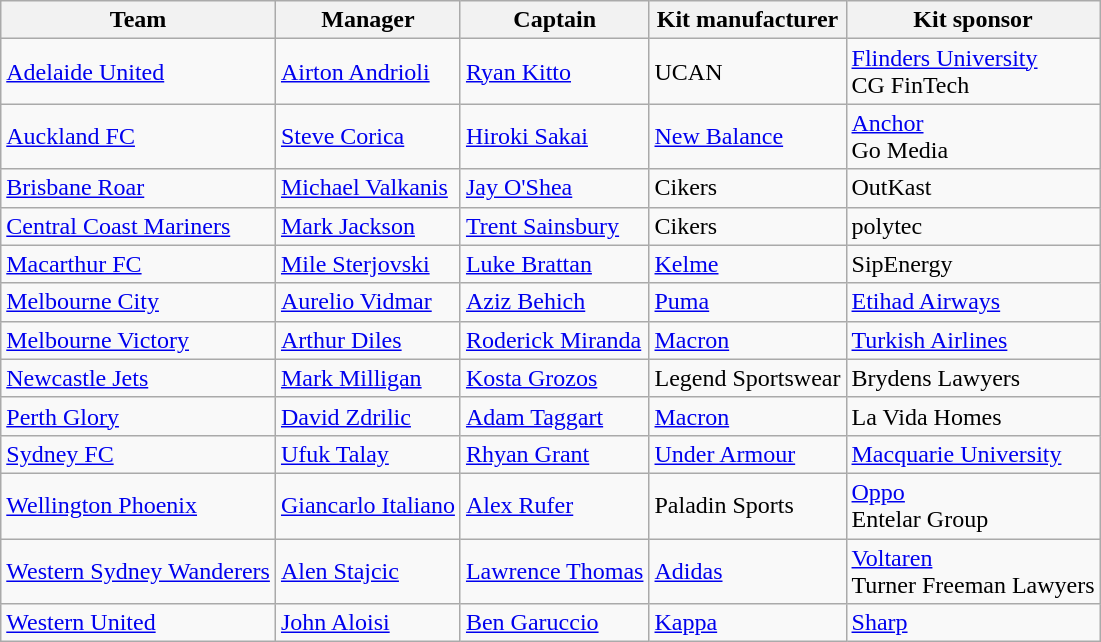<table class="wikitable">
<tr>
<th>Team</th>
<th>Manager</th>
<th>Captain</th>
<th>Kit manufacturer</th>
<th>Kit sponsor</th>
</tr>
<tr>
<td><a href='#'>Adelaide United</a></td>
<td> <a href='#'>Airton Andrioli</a></td>
<td> <a href='#'>Ryan Kitto</a></td>
<td>UCAN</td>
<td><a href='#'>Flinders University</a><br>CG FinTech</td>
</tr>
<tr>
<td><a href='#'>Auckland FC</a></td>
<td> <a href='#'>Steve Corica</a></td>
<td> <a href='#'>Hiroki Sakai</a></td>
<td><a href='#'>New Balance</a></td>
<td><a href='#'>Anchor</a> <br>Go Media</td>
</tr>
<tr>
<td><a href='#'>Brisbane Roar</a></td>
<td> <a href='#'>Michael Valkanis</a></td>
<td> <a href='#'>Jay O'Shea</a></td>
<td>Cikers</td>
<td>OutKast</td>
</tr>
<tr>
<td><a href='#'>Central Coast Mariners</a></td>
<td> <a href='#'>Mark Jackson</a></td>
<td> <a href='#'>Trent Sainsbury</a></td>
<td>Cikers</td>
<td>polytec</td>
</tr>
<tr>
<td><a href='#'>Macarthur FC</a></td>
<td> <a href='#'>Mile Sterjovski</a></td>
<td> <a href='#'>Luke Brattan</a></td>
<td><a href='#'>Kelme</a></td>
<td>SipEnergy</td>
</tr>
<tr>
<td><a href='#'>Melbourne City</a></td>
<td> <a href='#'>Aurelio Vidmar</a></td>
<td> <a href='#'>Aziz Behich</a></td>
<td><a href='#'>Puma</a></td>
<td><a href='#'>Etihad Airways</a></td>
</tr>
<tr>
<td><a href='#'>Melbourne Victory</a></td>
<td> <a href='#'>Arthur Diles</a></td>
<td> <a href='#'>Roderick Miranda</a></td>
<td><a href='#'>Macron</a></td>
<td><a href='#'>Turkish Airlines</a></td>
</tr>
<tr>
<td><a href='#'>Newcastle Jets</a></td>
<td> <a href='#'>Mark Milligan</a></td>
<td> <a href='#'>Kosta Grozos</a></td>
<td>Legend Sportswear</td>
<td>Brydens Lawyers</td>
</tr>
<tr>
<td><a href='#'>Perth Glory</a></td>
<td> <a href='#'>David Zdrilic</a></td>
<td> <a href='#'>Adam Taggart</a></td>
<td><a href='#'>Macron</a></td>
<td>La Vida Homes</td>
</tr>
<tr>
<td><a href='#'>Sydney FC</a></td>
<td> <a href='#'>Ufuk Talay</a></td>
<td> <a href='#'>Rhyan Grant</a></td>
<td><a href='#'>Under Armour</a></td>
<td><a href='#'>Macquarie University</a></td>
</tr>
<tr>
<td><a href='#'>Wellington Phoenix</a></td>
<td> <a href='#'>Giancarlo Italiano</a></td>
<td> <a href='#'>Alex Rufer</a></td>
<td>Paladin Sports</td>
<td><a href='#'>Oppo</a> <br>Entelar Group</td>
</tr>
<tr>
<td><a href='#'>Western Sydney Wanderers</a></td>
<td> <a href='#'>Alen Stajcic</a></td>
<td> <a href='#'>Lawrence Thomas</a></td>
<td><a href='#'>Adidas</a></td>
<td><a href='#'>Voltaren</a><br>Turner Freeman Lawyers</td>
</tr>
<tr>
<td><a href='#'>Western United</a></td>
<td> <a href='#'>John Aloisi</a></td>
<td> <a href='#'>Ben Garuccio</a></td>
<td><a href='#'>Kappa</a></td>
<td><a href='#'>Sharp</a></td>
</tr>
</table>
